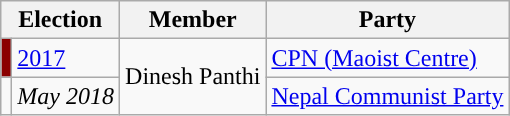<table class="wikitable">
<tr>
<th colspan="2">Election</th>
<th>Member</th>
<th>Party</th>
</tr>
<tr>
<td style="background-color:darkred"></td>
<td><a href='#'>2017</a></td>
<td rowspan="2">Dinesh Panthi</td>
<td><a href='#'>CPN (Maoist Centre)</a></td>
</tr>
<tr>
<td style="background-color:"></td>
<td><em>May 2018</em></td>
<td><a href='#'>Nepal Communist Party</a></td>
</tr>
</table>
